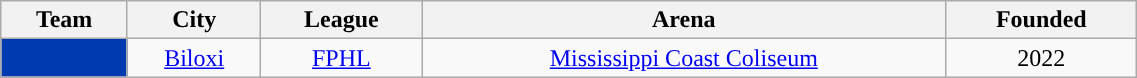<table class="wikitable sortable" width="60%">
<tr>
<th>Team</th>
<th>City</th>
<th>League</th>
<th>Arena</th>
<th>Founded</th>
</tr>
<tr align=center>
<td style="color:white; background:#003AB1; "><strong><a href='#'></a></strong></td>
<td><a href='#'>Biloxi</a></td>
<td><a href='#'>FPHL</a></td>
<td><a href='#'>Mississippi Coast Coliseum</a></td>
<td>2022</td>
</tr>
</table>
